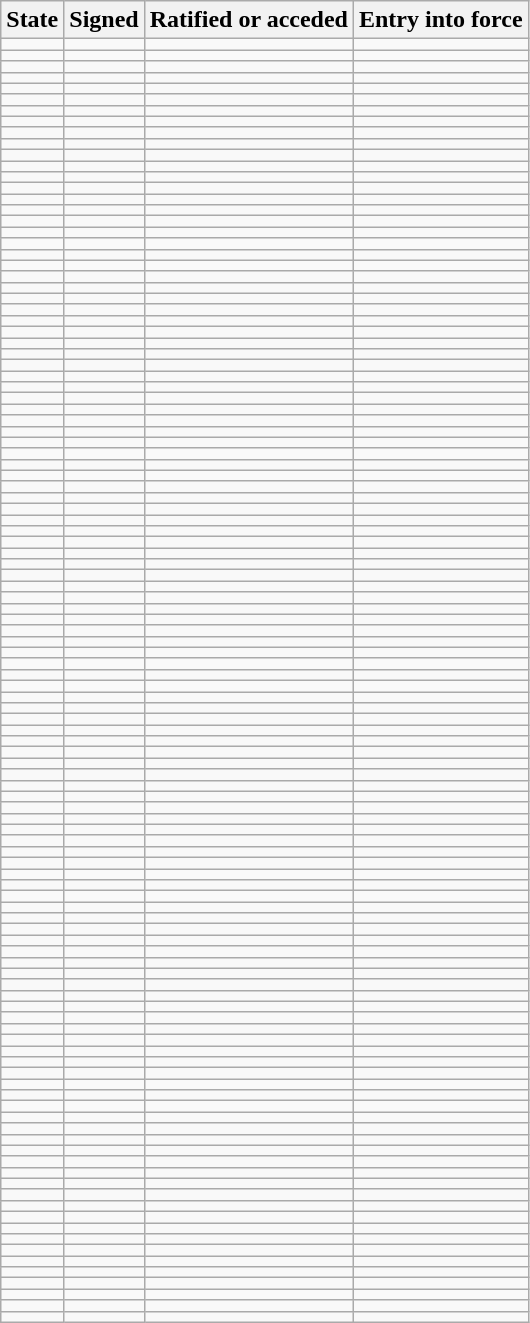<table class="wikitable sortable">
<tr>
<th>State</th>
<th>Signed</th>
<th>Ratified or acceded</th>
<th>Entry into force</th>
</tr>
<tr>
<td></td>
<td></td>
<td></td>
<td></td>
</tr>
<tr>
<td></td>
<td></td>
<td></td>
<td></td>
</tr>
<tr>
<td></td>
<td></td>
<td></td>
<td></td>
</tr>
<tr>
<td></td>
<td></td>
<td></td>
<td></td>
</tr>
<tr>
<td></td>
<td></td>
<td></td>
<td></td>
</tr>
<tr>
<td></td>
<td></td>
<td></td>
<td></td>
</tr>
<tr>
<td></td>
<td></td>
<td></td>
<td></td>
</tr>
<tr>
<td></td>
<td></td>
<td></td>
<td></td>
</tr>
<tr>
<td></td>
<td></td>
<td></td>
<td></td>
</tr>
<tr>
<td></td>
<td></td>
<td></td>
<td></td>
</tr>
<tr>
<td></td>
<td></td>
<td></td>
<td></td>
</tr>
<tr>
<td></td>
<td></td>
<td></td>
<td></td>
</tr>
<tr>
<td></td>
<td></td>
<td></td>
<td></td>
</tr>
<tr>
<td></td>
<td></td>
<td></td>
<td></td>
</tr>
<tr>
<td></td>
<td></td>
<td></td>
<td></td>
</tr>
<tr>
<td></td>
<td></td>
<td></td>
<td></td>
</tr>
<tr>
<td></td>
<td></td>
<td></td>
<td></td>
</tr>
<tr>
<td></td>
<td></td>
<td></td>
<td></td>
</tr>
<tr>
<td></td>
<td></td>
<td></td>
<td></td>
</tr>
<tr>
<td></td>
<td></td>
<td></td>
<td></td>
</tr>
<tr>
<td></td>
<td></td>
<td></td>
<td></td>
</tr>
<tr>
<td></td>
<td></td>
<td></td>
<td></td>
</tr>
<tr>
<td></td>
<td></td>
<td></td>
<td></td>
</tr>
<tr>
<td></td>
<td></td>
<td></td>
<td></td>
</tr>
<tr>
<td></td>
<td></td>
<td></td>
<td></td>
</tr>
<tr>
<td></td>
<td></td>
<td></td>
<td></td>
</tr>
<tr>
<td></td>
<td></td>
<td></td>
<td></td>
</tr>
<tr>
<td></td>
<td></td>
<td></td>
<td></td>
</tr>
<tr>
<td></td>
<td></td>
<td></td>
<td></td>
</tr>
<tr>
<td></td>
<td></td>
<td></td>
<td></td>
</tr>
<tr>
<td></td>
<td></td>
<td></td>
<td></td>
</tr>
<tr>
<td></td>
<td></td>
<td></td>
<td></td>
</tr>
<tr>
<td></td>
<td></td>
<td></td>
<td></td>
</tr>
<tr>
<td></td>
<td></td>
<td></td>
<td></td>
</tr>
<tr>
<td></td>
<td></td>
<td></td>
<td></td>
</tr>
<tr>
<td></td>
<td></td>
<td></td>
<td></td>
</tr>
<tr>
<td></td>
<td></td>
<td></td>
<td></td>
</tr>
<tr>
<td></td>
<td></td>
<td></td>
<td></td>
</tr>
<tr>
<td></td>
<td></td>
<td></td>
<td></td>
</tr>
<tr>
<td></td>
<td></td>
<td></td>
<td></td>
</tr>
<tr>
<td></td>
<td></td>
<td></td>
<td></td>
</tr>
<tr>
<td></td>
<td></td>
<td></td>
<td></td>
</tr>
<tr>
<td></td>
<td></td>
<td></td>
<td></td>
</tr>
<tr>
<td></td>
<td></td>
<td></td>
<td></td>
</tr>
<tr>
<td></td>
<td></td>
<td></td>
<td></td>
</tr>
<tr>
<td></td>
<td></td>
<td></td>
<td></td>
</tr>
<tr>
<td></td>
<td></td>
<td></td>
<td></td>
</tr>
<tr>
<td></td>
<td></td>
<td></td>
<td></td>
</tr>
<tr>
<td></td>
<td></td>
<td></td>
<td></td>
</tr>
<tr>
<td></td>
<td></td>
<td></td>
<td></td>
</tr>
<tr>
<td></td>
<td></td>
<td></td>
<td></td>
</tr>
<tr>
<td></td>
<td></td>
<td></td>
<td></td>
</tr>
<tr>
<td></td>
<td></td>
<td></td>
<td></td>
</tr>
<tr>
<td></td>
<td></td>
<td></td>
<td></td>
</tr>
<tr>
<td></td>
<td></td>
<td></td>
<td></td>
</tr>
<tr>
<td></td>
<td></td>
<td></td>
<td></td>
</tr>
<tr>
<td></td>
<td></td>
<td></td>
<td></td>
</tr>
<tr>
<td></td>
<td></td>
<td></td>
<td></td>
</tr>
<tr>
<td></td>
<td></td>
<td></td>
<td></td>
</tr>
<tr>
<td></td>
<td></td>
<td></td>
<td></td>
</tr>
<tr>
<td></td>
<td></td>
<td></td>
<td></td>
</tr>
<tr>
<td></td>
<td></td>
<td></td>
<td></td>
</tr>
<tr>
<td></td>
<td></td>
<td></td>
<td></td>
</tr>
<tr>
<td></td>
<td></td>
<td></td>
<td></td>
</tr>
<tr>
<td></td>
<td></td>
<td></td>
<td></td>
</tr>
<tr>
<td></td>
<td></td>
<td></td>
<td></td>
</tr>
<tr>
<td></td>
<td></td>
<td></td>
<td></td>
</tr>
<tr>
<td></td>
<td></td>
<td></td>
<td></td>
</tr>
<tr>
<td></td>
<td></td>
<td></td>
<td></td>
</tr>
<tr>
<td></td>
<td></td>
<td></td>
<td></td>
</tr>
<tr>
<td></td>
<td></td>
<td></td>
<td></td>
</tr>
<tr>
<td></td>
<td></td>
<td></td>
<td></td>
</tr>
<tr>
<td></td>
<td></td>
<td></td>
<td></td>
</tr>
<tr>
<td></td>
<td></td>
<td></td>
<td></td>
</tr>
<tr>
<td></td>
<td></td>
<td></td>
<td></td>
</tr>
<tr>
<td></td>
<td></td>
<td></td>
<td></td>
</tr>
<tr>
<td></td>
<td></td>
<td></td>
<td></td>
</tr>
<tr>
<td></td>
<td></td>
<td></td>
<td></td>
</tr>
<tr>
<td></td>
<td></td>
<td></td>
<td></td>
</tr>
<tr>
<td></td>
<td></td>
<td></td>
<td></td>
</tr>
<tr>
<td></td>
<td></td>
<td></td>
<td></td>
</tr>
<tr>
<td></td>
<td></td>
<td></td>
<td></td>
</tr>
<tr>
<td></td>
<td></td>
<td></td>
<td></td>
</tr>
<tr>
<td></td>
<td></td>
<td></td>
<td></td>
</tr>
<tr>
<td></td>
<td></td>
<td></td>
<td></td>
</tr>
<tr>
<td></td>
<td></td>
<td></td>
<td></td>
</tr>
<tr>
<td></td>
<td></td>
<td></td>
<td></td>
</tr>
<tr>
<td></td>
<td></td>
<td></td>
<td></td>
</tr>
<tr>
<td></td>
<td></td>
<td></td>
<td></td>
</tr>
<tr>
<td></td>
<td></td>
<td></td>
<td></td>
</tr>
<tr>
<td></td>
<td></td>
<td></td>
<td></td>
</tr>
<tr>
<td></td>
<td></td>
<td></td>
<td></td>
</tr>
<tr>
<td></td>
<td></td>
<td></td>
<td></td>
</tr>
<tr>
<td></td>
<td></td>
<td></td>
<td></td>
</tr>
<tr>
<td></td>
<td></td>
<td></td>
<td></td>
</tr>
<tr>
<td></td>
<td></td>
<td></td>
<td></td>
</tr>
<tr>
<td></td>
<td></td>
<td></td>
<td></td>
</tr>
<tr>
<td></td>
<td></td>
<td></td>
<td></td>
</tr>
<tr>
<td></td>
<td></td>
<td></td>
<td></td>
</tr>
<tr>
<td></td>
<td></td>
<td></td>
<td></td>
</tr>
<tr>
<td></td>
<td></td>
<td></td>
<td></td>
</tr>
<tr>
<td></td>
<td></td>
<td></td>
<td></td>
</tr>
<tr>
<td></td>
<td></td>
<td></td>
<td></td>
</tr>
<tr>
<td></td>
<td></td>
<td></td>
<td></td>
</tr>
<tr>
<td></td>
<td></td>
<td></td>
<td></td>
</tr>
<tr>
<td></td>
<td></td>
<td></td>
<td></td>
</tr>
<tr>
<td></td>
<td></td>
<td></td>
<td></td>
</tr>
<tr>
<td></td>
<td></td>
<td></td>
<td></td>
</tr>
<tr>
<td></td>
<td></td>
<td></td>
<td></td>
</tr>
<tr>
<td></td>
<td></td>
<td></td>
<td></td>
</tr>
<tr>
<td></td>
<td></td>
<td></td>
<td></td>
</tr>
<tr>
<td></td>
<td></td>
<td></td>
<td></td>
</tr>
<tr>
<td></td>
<td></td>
<td></td>
<td></td>
</tr>
<tr>
<td></td>
<td></td>
<td></td>
<td></td>
</tr>
<tr>
<td></td>
<td></td>
<td></td>
<td></td>
</tr>
<tr>
<td></td>
<td></td>
<td></td>
<td></td>
</tr>
</table>
